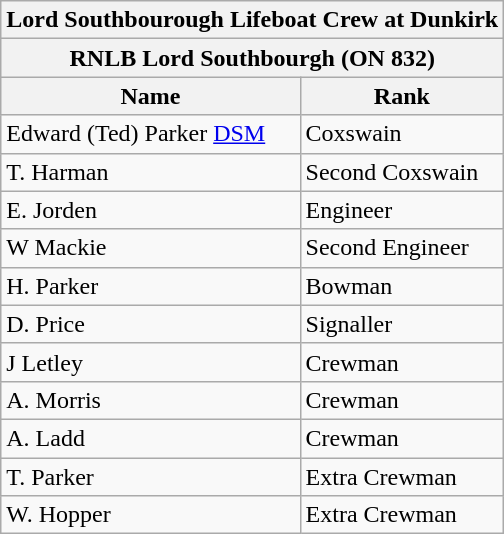<table class="wikitable floatright">
<tr ---->
<th colspan=3>Lord Southbourough Lifeboat Crew at Dunkirk</th>
</tr>
<tr ---->
<th colspan=3>RNLB Lord Southbourgh (ON 832)</th>
</tr>
<tr ---->
<th>Name</th>
<th>Rank</th>
</tr>
<tr ---->
<td>Edward (Ted) Parker <a href='#'>DSM</a></td>
<td>Coxswain</td>
</tr>
<tr ---->
<td>T. Harman</td>
<td>Second Coxswain</td>
</tr>
<tr ---->
<td>E. Jorden</td>
<td>Engineer</td>
</tr>
<tr ---->
<td>W Mackie</td>
<td>Second Engineer</td>
</tr>
<tr ---->
<td>H. Parker</td>
<td>Bowman</td>
</tr>
<tr ---->
<td>D. Price</td>
<td>Signaller</td>
</tr>
<tr ---->
<td>J Letley</td>
<td>Crewman</td>
</tr>
<tr ---->
<td>A. Morris</td>
<td>Crewman</td>
</tr>
<tr ---->
<td>A. Ladd</td>
<td>Crewman</td>
</tr>
<tr ---->
<td>T. Parker</td>
<td>Extra Crewman</td>
</tr>
<tr ---->
<td>W. Hopper</td>
<td>Extra Crewman</td>
</tr>
</table>
